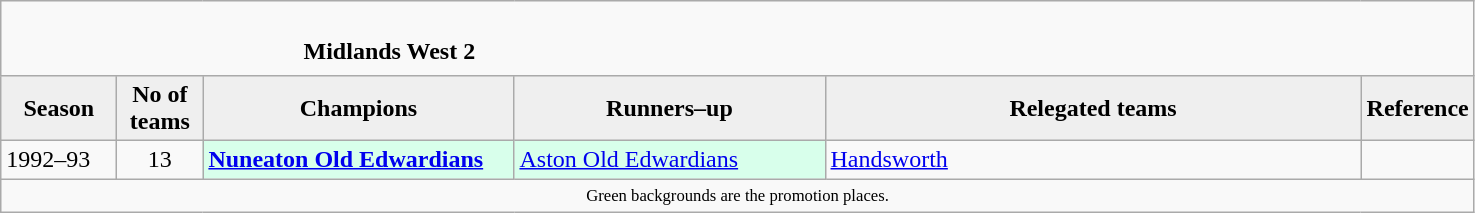<table class="wikitable" style="text-align: left;">
<tr>
<td colspan="11" cellpadding="0" cellspacing="0"><br><table border="0" style="width:100%;" cellpadding="0" cellspacing="0">
<tr>
<td style="width:20%; border:0;"></td>
<td style="border:0;"><strong>Midlands West 2</strong></td>
<td style="width:20%; border:0;"></td>
</tr>
</table>
</td>
</tr>
<tr>
<th style="background:#efefef; width:70px;">Season</th>
<th style="background:#efefef; width:50px;">No of teams</th>
<th style="background:#efefef; width:200px;">Champions</th>
<th style="background:#efefef; width:200px;">Runners–up</th>
<th style="background:#efefef; width:350px;">Relegated teams</th>
<th style="background:#efefef; width:50px;">Reference</th>
</tr>
<tr align=left>
<td>1992–93</td>
<td style="text-align: center;">13</td>
<td style="background:#d8ffeb;"><strong><a href='#'>Nuneaton Old Edwardians</a></strong></td>
<td style="background:#d8ffeb;"><a href='#'>Aston Old Edwardians</a></td>
<td><a href='#'>Handsworth</a></td>
<td></td>
</tr>
<tr>
<td colspan="15"  style="border:0; font-size:smaller; text-align:center;"><small><span>Green backgrounds</span> are the promotion places.</small></td>
</tr>
</table>
